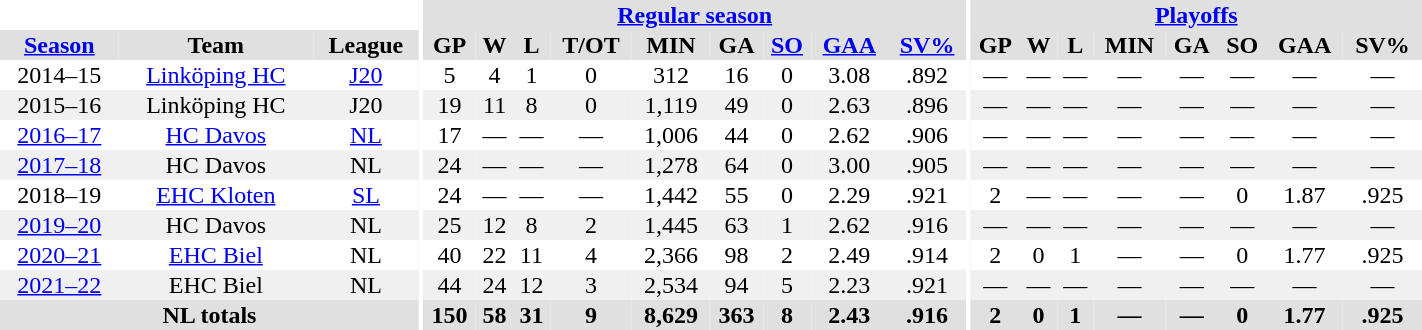<table border="0" cellpadding="1" cellspacing="0" style="width:75%; text-align:center;">
<tr bgcolor="#e0e0e0">
<th colspan="3" bgcolor="#ffffff"></th>
<th rowspan="99" bgcolor="#ffffff"></th>
<th colspan="9" bgcolor="#e0e0e0"><a href='#'>Regular season</a></th>
<th rowspan="99" bgcolor="#ffffff"></th>
<th colspan="8" bgcolor="#e0e0e0"><a href='#'>Playoffs</a></th>
</tr>
<tr bgcolor="#e0e0e0">
<th><a href='#'>Season</a></th>
<th>Team</th>
<th>League</th>
<th>GP</th>
<th>W</th>
<th>L</th>
<th>T/OT</th>
<th>MIN</th>
<th>GA</th>
<th><a href='#'>SO</a></th>
<th><a href='#'>GAA</a></th>
<th><a href='#'>SV%</a></th>
<th>GP</th>
<th>W</th>
<th>L</th>
<th>MIN</th>
<th>GA</th>
<th>SO</th>
<th>GAA</th>
<th>SV%</th>
</tr>
<tr>
<td>2014–15</td>
<td><a href='#'>Linköping HC</a></td>
<td><a href='#'>J20</a></td>
<td>5</td>
<td>4</td>
<td>1</td>
<td>0</td>
<td>312</td>
<td>16</td>
<td>0</td>
<td>3.08</td>
<td>.892</td>
<td>—</td>
<td>—</td>
<td>—</td>
<td>—</td>
<td>—</td>
<td>—</td>
<td>—</td>
<td>—</td>
</tr>
<tr bgcolor="#f0f0f0">
<td>2015–16</td>
<td>Linköping HC</td>
<td>J20</td>
<td>19</td>
<td>11</td>
<td>8</td>
<td>0</td>
<td>1,119</td>
<td>49</td>
<td>0</td>
<td>2.63</td>
<td>.896</td>
<td>—</td>
<td>—</td>
<td>—</td>
<td>—</td>
<td>—</td>
<td>—</td>
<td>—</td>
<td>—</td>
</tr>
<tr>
<td><a href='#'>2016–17</a></td>
<td><a href='#'>HC Davos</a></td>
<td><a href='#'>NL</a></td>
<td>17</td>
<td>—</td>
<td>—</td>
<td>—</td>
<td>1,006</td>
<td>44</td>
<td>0</td>
<td>2.62</td>
<td>.906</td>
<td>—</td>
<td>—</td>
<td>—</td>
<td>—</td>
<td>—</td>
<td>—</td>
<td>—</td>
<td>—</td>
</tr>
<tr bgcolor="#f0f0f0">
<td><a href='#'>2017–18</a></td>
<td>HC Davos</td>
<td>NL</td>
<td>24</td>
<td>—</td>
<td>—</td>
<td>—</td>
<td>1,278</td>
<td>64</td>
<td>0</td>
<td>3.00</td>
<td>.905</td>
<td>—</td>
<td>—</td>
<td>—</td>
<td>—</td>
<td>—</td>
<td>—</td>
<td>—</td>
<td>—</td>
</tr>
<tr>
<td 2018–19 Swiss League season>2018–19</td>
<td><a href='#'>EHC Kloten</a></td>
<td><a href='#'>SL</a></td>
<td>24</td>
<td>—</td>
<td>—</td>
<td>—</td>
<td>1,442</td>
<td>55</td>
<td>0</td>
<td>2.29</td>
<td>.921</td>
<td>2</td>
<td>—</td>
<td>—</td>
<td>—</td>
<td>—</td>
<td>0</td>
<td>1.87</td>
<td>.925</td>
</tr>
<tr bgcolor="#f0f0f0">
<td><a href='#'>2019–20</a></td>
<td>HC Davos</td>
<td>NL</td>
<td>25</td>
<td>12</td>
<td>8</td>
<td>2</td>
<td>1,445</td>
<td>63</td>
<td>1</td>
<td>2.62</td>
<td>.916</td>
<td>—</td>
<td>—</td>
<td>—</td>
<td>—</td>
<td>—</td>
<td>—</td>
<td>—</td>
<td>—</td>
</tr>
<tr>
<td><a href='#'>2020–21</a></td>
<td><a href='#'>EHC Biel</a></td>
<td>NL</td>
<td>40</td>
<td>22</td>
<td>11</td>
<td>4</td>
<td>2,366</td>
<td>98</td>
<td>2</td>
<td>2.49</td>
<td>.914</td>
<td>2</td>
<td>0</td>
<td>1</td>
<td>—</td>
<td>—</td>
<td>0</td>
<td>1.77</td>
<td>.925</td>
</tr>
<tr bgcolor="#f0f0f0">
<td><a href='#'>2021–22</a></td>
<td>EHC Biel</td>
<td>NL</td>
<td>44</td>
<td>24</td>
<td>12</td>
<td>3</td>
<td>2,534</td>
<td>94</td>
<td>5</td>
<td>2.23</td>
<td>.921</td>
<td>—</td>
<td>—</td>
<td>—</td>
<td>—</td>
<td>—</td>
<td>—</td>
<td>—</td>
<td>—</td>
</tr>
<tr bgcolor="#e0e0e0">
<th colspan=3>NL totals</th>
<th>150</th>
<th>58</th>
<th>31</th>
<th>9</th>
<th>8,629</th>
<th>363</th>
<th>8</th>
<th>2.43</th>
<th>.916</th>
<th>2</th>
<th>0</th>
<th>1</th>
<th>—</th>
<th>—</th>
<th>0</th>
<th>1.77</th>
<th>.925</th>
</tr>
</table>
